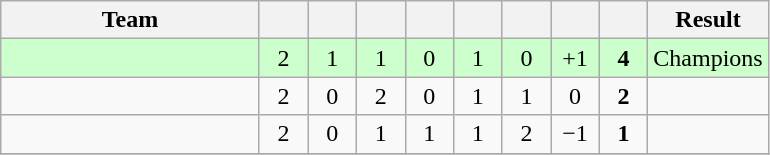<table class="wikitable" style="text-align:center;">
<tr>
<th width=165>Team</th>
<th width=25></th>
<th width=25></th>
<th width=25></th>
<th width=25></th>
<th width=25></th>
<th width=25></th>
<th width=25></th>
<th width=25></th>
<th>Result</th>
</tr>
<tr bgcolor="#ccffcc">
<td style="text-align:left;"></td>
<td>2</td>
<td>1</td>
<td>1</td>
<td>0</td>
<td>1</td>
<td>0</td>
<td>+1</td>
<td><strong>4</strong></td>
<td>Champions</td>
</tr>
<tr>
<td style="text-align:left;"></td>
<td>2</td>
<td>0</td>
<td>2</td>
<td>0</td>
<td>1</td>
<td>1</td>
<td>0</td>
<td><strong>2</strong></td>
<td></td>
</tr>
<tr>
<td style="text-align:left;"></td>
<td>2</td>
<td>0</td>
<td>1</td>
<td>1</td>
<td>1</td>
<td>2</td>
<td>−1</td>
<td><strong>1</strong></td>
<td></td>
</tr>
<tr>
</tr>
</table>
